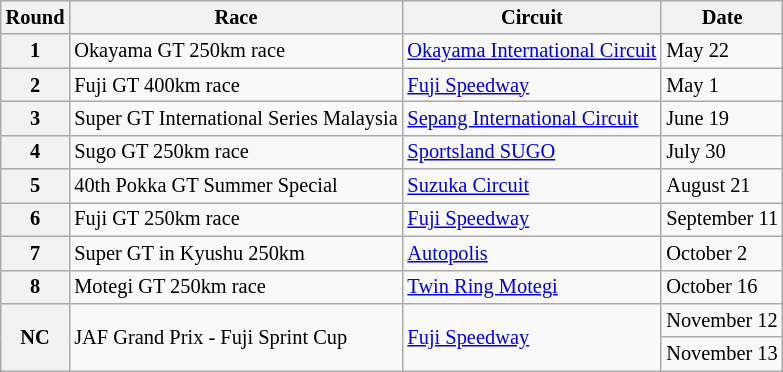<table class="wikitable" style="font-size: 85%;">
<tr>
<th>Round</th>
<th>Race</th>
<th>Circuit</th>
<th>Date</th>
</tr>
<tr>
<th>1</th>
<td>Okayama GT 250km race</td>
<td> <a href='#'>Okayama International Circuit</a></td>
<td>May 22</td>
</tr>
<tr>
<th>2</th>
<td>Fuji GT 400km race</td>
<td> <a href='#'>Fuji Speedway</a></td>
<td>May 1</td>
</tr>
<tr>
<th>3</th>
<td>Super GT International Series Malaysia<br></td>
<td> <a href='#'>Sepang International Circuit</a></td>
<td>June 19</td>
</tr>
<tr>
<th>4</th>
<td>Sugo GT 250km race</td>
<td> <a href='#'>Sportsland SUGO</a></td>
<td>July 30</td>
</tr>
<tr>
<th>5</th>
<td>40th Pokka GT Summer Special<br></td>
<td> <a href='#'>Suzuka Circuit</a></td>
<td>August 21</td>
</tr>
<tr>
<th>6</th>
<td>Fuji GT 250km race</td>
<td> <a href='#'>Fuji Speedway</a></td>
<td>September 11</td>
</tr>
<tr>
<th>7</th>
<td>Super GT in Kyushu 250km</td>
<td> <a href='#'>Autopolis</a></td>
<td>October 2</td>
</tr>
<tr>
<th>8</th>
<td>Motegi GT 250km race</td>
<td> <a href='#'>Twin Ring Motegi</a></td>
<td>October 16</td>
</tr>
<tr>
<th rowspan=2>NC</th>
<td rowspan=2>JAF Grand Prix - Fuji Sprint Cup</td>
<td rowspan=2> <a href='#'>Fuji Speedway</a></td>
<td>November 12</td>
</tr>
<tr>
<td>November 13</td>
</tr>
</table>
